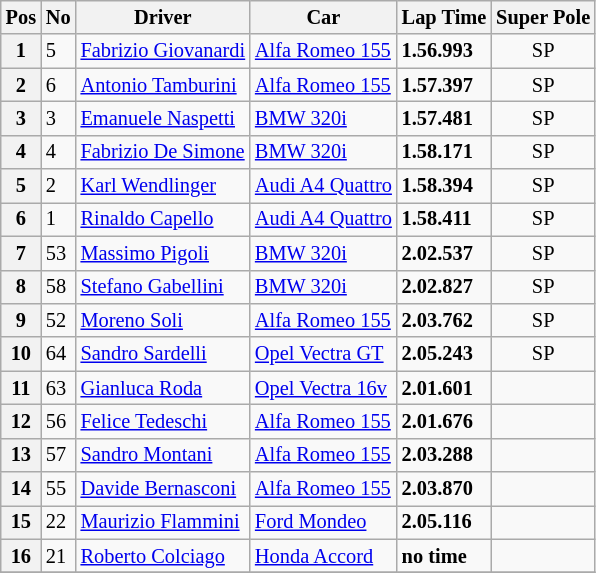<table class="wikitable" style="font-size: 85%;">
<tr>
<th>Pos</th>
<th>No</th>
<th>Driver</th>
<th>Car</th>
<th>Lap Time</th>
<th>Super Pole</th>
</tr>
<tr>
<th>1</th>
<td>5</td>
<td> <a href='#'>Fabrizio Giovanardi</a></td>
<td><a href='#'>Alfa Romeo 155</a></td>
<td><strong>1.56.993</strong></td>
<td align=center>SP</td>
</tr>
<tr>
<th>2</th>
<td>6</td>
<td> <a href='#'>Antonio Tamburini</a></td>
<td><a href='#'>Alfa Romeo 155</a></td>
<td><strong>1.57.397</strong></td>
<td align=center>SP</td>
</tr>
<tr>
<th>3</th>
<td>3</td>
<td> <a href='#'>Emanuele Naspetti</a></td>
<td><a href='#'>BMW 320i</a></td>
<td><strong>1.57.481</strong></td>
<td align=center>SP</td>
</tr>
<tr>
<th>4</th>
<td>4</td>
<td> <a href='#'>Fabrizio De Simone</a></td>
<td><a href='#'>BMW 320i</a></td>
<td><strong>1.58.171</strong></td>
<td align=center>SP</td>
</tr>
<tr>
<th>5</th>
<td>2</td>
<td> <a href='#'>Karl Wendlinger</a></td>
<td><a href='#'>Audi A4 Quattro</a></td>
<td><strong>1.58.394</strong></td>
<td align=center>SP</td>
</tr>
<tr>
<th>6</th>
<td>1</td>
<td> <a href='#'>Rinaldo Capello</a></td>
<td><a href='#'>Audi A4 Quattro</a></td>
<td><strong>1.58.411</strong></td>
<td align=center>SP</td>
</tr>
<tr>
<th>7</th>
<td>53</td>
<td> <a href='#'>Massimo Pigoli</a></td>
<td><a href='#'>BMW 320i</a></td>
<td><strong>2.02.537</strong></td>
<td align=center>SP</td>
</tr>
<tr>
<th>8</th>
<td>58</td>
<td> <a href='#'>Stefano Gabellini</a></td>
<td><a href='#'>BMW 320i</a></td>
<td><strong>2.02.827</strong></td>
<td align=center>SP</td>
</tr>
<tr>
<th>9</th>
<td>52</td>
<td> <a href='#'>Moreno Soli</a></td>
<td><a href='#'>Alfa Romeo 155</a></td>
<td><strong>2.03.762</strong></td>
<td align=center>SP</td>
</tr>
<tr>
<th>10</th>
<td>64</td>
<td> <a href='#'>Sandro Sardelli</a></td>
<td><a href='#'> Opel Vectra GT</a></td>
<td><strong>2.05.243</strong></td>
<td align=center>SP</td>
</tr>
<tr>
<th>11</th>
<td>63</td>
<td> <a href='#'>Gianluca Roda</a></td>
<td><a href='#'> Opel Vectra 16v</a></td>
<td><strong>2.01.601</strong></td>
<td></td>
</tr>
<tr>
<th>12</th>
<td>56</td>
<td> <a href='#'>Felice Tedeschi</a></td>
<td><a href='#'>Alfa Romeo 155</a></td>
<td><strong>2.01.676</strong></td>
<td></td>
</tr>
<tr>
<th>13</th>
<td>57</td>
<td> <a href='#'>Sandro Montani</a></td>
<td><a href='#'>Alfa Romeo 155</a></td>
<td><strong>2.03.288</strong></td>
<td></td>
</tr>
<tr>
<th>14</th>
<td>55</td>
<td> <a href='#'>Davide Bernasconi</a></td>
<td><a href='#'>Alfa Romeo 155</a></td>
<td><strong>2.03.870</strong></td>
<td></td>
</tr>
<tr>
<th>15</th>
<td>22</td>
<td> <a href='#'>Maurizio Flammini</a></td>
<td><a href='#'>Ford Mondeo</a></td>
<td><strong>2.05.116</strong></td>
<td></td>
</tr>
<tr>
<th>16</th>
<td>21</td>
<td> <a href='#'>Roberto Colciago</a></td>
<td><a href='#'>Honda Accord</a></td>
<td><strong>no time</strong></td>
<td></td>
</tr>
<tr>
</tr>
</table>
